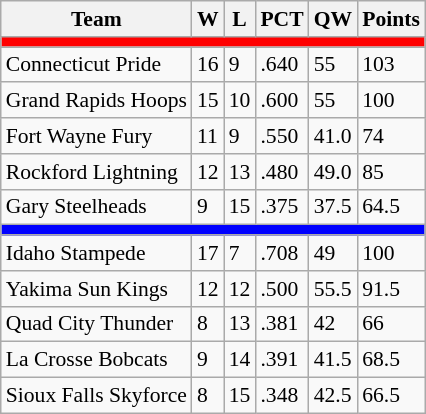<table class="wikitable" style="font-size:90%">
<tr>
<th>Team</th>
<th>W</th>
<th>L</th>
<th>PCT</th>
<th>QW</th>
<th>Points</th>
</tr>
<tr>
<th style="background:red" colspan="6"></th>
</tr>
<tr>
<td>Connecticut Pride</td>
<td>16</td>
<td>9</td>
<td>.640</td>
<td>55</td>
<td>103</td>
</tr>
<tr>
<td>Grand Rapids Hoops</td>
<td>15</td>
<td>10</td>
<td>.600</td>
<td>55</td>
<td>100</td>
</tr>
<tr>
<td>Fort Wayne Fury</td>
<td>11</td>
<td>9</td>
<td>.550</td>
<td>41.0</td>
<td>74</td>
</tr>
<tr>
<td>Rockford Lightning</td>
<td>12</td>
<td>13</td>
<td>.480</td>
<td>49.0</td>
<td>85</td>
</tr>
<tr>
<td>Gary Steelheads</td>
<td>9</td>
<td>15</td>
<td>.375</td>
<td>37.5</td>
<td>64.5</td>
</tr>
<tr>
<th style="background:blue" colspan="6"></th>
</tr>
<tr>
<td>Idaho Stampede</td>
<td>17</td>
<td>7</td>
<td>.708</td>
<td>49</td>
<td>100</td>
</tr>
<tr>
<td>Yakima Sun Kings</td>
<td>12</td>
<td>12</td>
<td>.500</td>
<td>55.5</td>
<td>91.5</td>
</tr>
<tr>
<td>Quad City Thunder</td>
<td>8</td>
<td>13</td>
<td>.381</td>
<td>42</td>
<td>66</td>
</tr>
<tr>
<td>La Crosse Bobcats</td>
<td>9</td>
<td>14</td>
<td>.391</td>
<td>41.5</td>
<td>68.5</td>
</tr>
<tr>
<td>Sioux Falls Skyforce</td>
<td>8</td>
<td>15</td>
<td>.348</td>
<td>42.5</td>
<td>66.5</td>
</tr>
</table>
